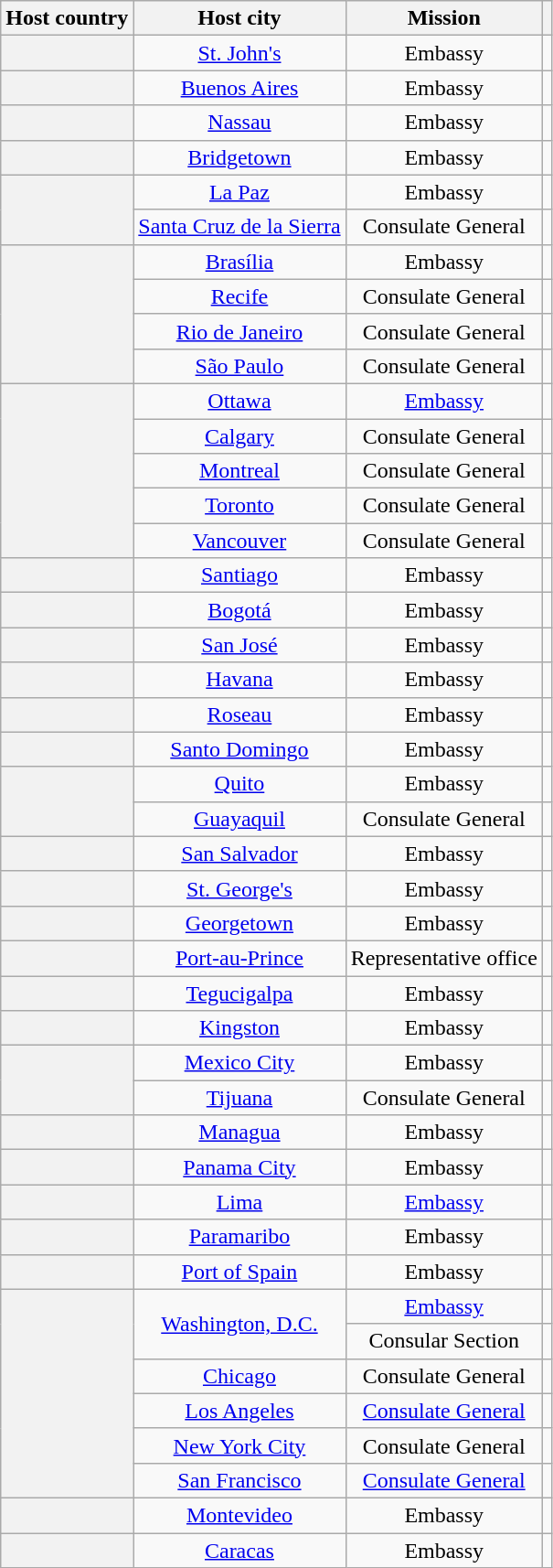<table class="wikitable plainrowheaders" style="text-align:center;">
<tr>
<th scope="col">Host country</th>
<th scope="col">Host city</th>
<th scope="col">Mission</th>
<th scope="col"></th>
</tr>
<tr>
<th scope="row"></th>
<td><a href='#'>St. John's</a></td>
<td>Embassy</td>
<td></td>
</tr>
<tr>
<th scope="row"></th>
<td><a href='#'>Buenos Aires</a></td>
<td>Embassy</td>
<td></td>
</tr>
<tr>
<th scope="row"></th>
<td><a href='#'>Nassau</a></td>
<td>Embassy</td>
<td></td>
</tr>
<tr>
<th scope="row"></th>
<td><a href='#'>Bridgetown</a></td>
<td>Embassy</td>
<td></td>
</tr>
<tr>
<th rowspan="2" scope="row"></th>
<td><a href='#'>La Paz</a></td>
<td>Embassy</td>
<td></td>
</tr>
<tr>
<td><a href='#'>Santa Cruz de la Sierra</a></td>
<td>Consulate General</td>
<td></td>
</tr>
<tr>
<th rowspan="4" scope="row"></th>
<td><a href='#'>Brasília</a></td>
<td>Embassy</td>
<td></td>
</tr>
<tr>
<td><a href='#'>Recife</a></td>
<td>Consulate General</td>
<td></td>
</tr>
<tr>
<td><a href='#'>Rio de Janeiro</a></td>
<td>Consulate General</td>
<td></td>
</tr>
<tr>
<td><a href='#'>São Paulo</a></td>
<td>Consulate General</td>
<td></td>
</tr>
<tr>
<th rowspan="5" scope="row"></th>
<td><a href='#'>Ottawa</a></td>
<td><a href='#'>Embassy</a></td>
<td></td>
</tr>
<tr>
<td><a href='#'>Calgary</a></td>
<td>Consulate General</td>
<td></td>
</tr>
<tr>
<td><a href='#'>Montreal</a></td>
<td>Consulate General</td>
<td></td>
</tr>
<tr>
<td><a href='#'>Toronto</a></td>
<td>Consulate General</td>
<td></td>
</tr>
<tr>
<td><a href='#'>Vancouver</a></td>
<td>Consulate General</td>
<td></td>
</tr>
<tr>
<th scope="row"></th>
<td><a href='#'>Santiago</a></td>
<td>Embassy</td>
<td></td>
</tr>
<tr>
<th scope="row"></th>
<td><a href='#'>Bogotá</a></td>
<td>Embassy</td>
<td></td>
</tr>
<tr>
<th scope="row"></th>
<td><a href='#'>San José</a></td>
<td>Embassy</td>
<td></td>
</tr>
<tr>
<th scope="row"></th>
<td><a href='#'>Havana</a></td>
<td>Embassy</td>
<td></td>
</tr>
<tr>
<th scope="row"></th>
<td><a href='#'>Roseau</a></td>
<td>Embassy</td>
<td></td>
</tr>
<tr>
<th scope="row"></th>
<td><a href='#'>Santo Domingo</a></td>
<td>Embassy</td>
<td></td>
</tr>
<tr>
<th rowspan="2" scope="row"></th>
<td><a href='#'>Quito</a></td>
<td>Embassy</td>
<td></td>
</tr>
<tr>
<td><a href='#'>Guayaquil</a></td>
<td>Consulate General</td>
<td></td>
</tr>
<tr>
<th scope="row"></th>
<td><a href='#'>San Salvador</a></td>
<td>Embassy</td>
<td></td>
</tr>
<tr>
<th scope="row"></th>
<td><a href='#'>St. George's</a></td>
<td>Embassy</td>
<td></td>
</tr>
<tr>
<th scope="row"></th>
<td><a href='#'>Georgetown</a></td>
<td>Embassy</td>
<td></td>
</tr>
<tr>
<th scope="row"></th>
<td><a href='#'>Port-au-Prince</a></td>
<td>Representative office</td>
<td></td>
</tr>
<tr>
<th scope="row"></th>
<td><a href='#'>Tegucigalpa</a></td>
<td>Embassy</td>
<td></td>
</tr>
<tr>
<th scope="row"></th>
<td><a href='#'>Kingston</a></td>
<td>Embassy</td>
<td></td>
</tr>
<tr>
<th rowspan="2" scope="row"></th>
<td><a href='#'>Mexico City</a></td>
<td>Embassy</td>
<td></td>
</tr>
<tr>
<td><a href='#'>Tijuana</a></td>
<td>Consulate General</td>
<td></td>
</tr>
<tr>
<th scope="row"></th>
<td><a href='#'>Managua</a></td>
<td>Embassy</td>
<td></td>
</tr>
<tr>
<th scope="row"></th>
<td><a href='#'>Panama City</a></td>
<td>Embassy</td>
<td></td>
</tr>
<tr>
<th scope="row"></th>
<td><a href='#'>Lima</a></td>
<td><a href='#'>Embassy</a></td>
<td></td>
</tr>
<tr>
<th scope="row"></th>
<td><a href='#'>Paramaribo</a></td>
<td>Embassy</td>
<td></td>
</tr>
<tr>
<th scope="row"></th>
<td><a href='#'>Port of Spain</a></td>
<td>Embassy</td>
<td></td>
</tr>
<tr>
<th rowspan="6" scope="row"></th>
<td rowspan="2"><a href='#'>Washington, D.C.</a></td>
<td><a href='#'>Embassy</a></td>
<td></td>
</tr>
<tr>
<td>Consular Section</td>
<td></td>
</tr>
<tr>
<td><a href='#'>Chicago</a></td>
<td>Consulate General</td>
<td></td>
</tr>
<tr>
<td><a href='#'>Los Angeles</a></td>
<td><a href='#'>Consulate General</a></td>
<td></td>
</tr>
<tr>
<td><a href='#'>New York City</a></td>
<td>Consulate General</td>
<td></td>
</tr>
<tr>
<td><a href='#'>San Francisco</a></td>
<td><a href='#'>Consulate General</a></td>
<td></td>
</tr>
<tr>
<th scope="row"></th>
<td><a href='#'>Montevideo</a></td>
<td>Embassy</td>
<td></td>
</tr>
<tr>
<th scope="row"></th>
<td><a href='#'>Caracas</a></td>
<td>Embassy</td>
<td></td>
</tr>
</table>
